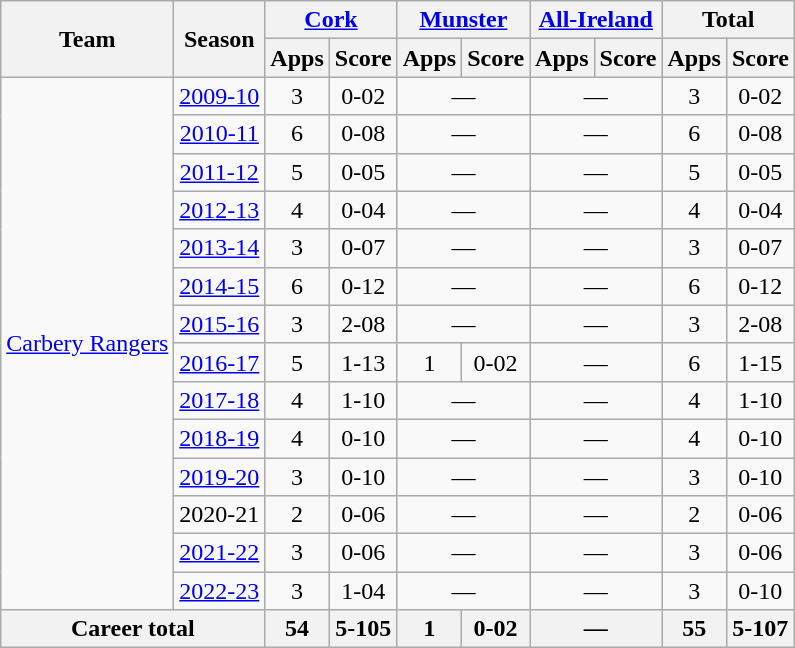<table class="wikitable" style="text-align:center">
<tr>
<th rowspan="2">Team</th>
<th rowspan="2">Season</th>
<th colspan="2"><a href='#'>Cork</a></th>
<th colspan="2"><a href='#'>Munster</a></th>
<th colspan="2"><a href='#'>All-Ireland</a></th>
<th colspan="2">Total</th>
</tr>
<tr>
<th>Apps</th>
<th>Score</th>
<th>Apps</th>
<th>Score</th>
<th>Apps</th>
<th>Score</th>
<th>Apps</th>
<th>Score</th>
</tr>
<tr>
<td rowspan="14"><a href='#'>Carbery Rangers</a></td>
<td><a href='#'>2009-10</a></td>
<td>3</td>
<td>0-02</td>
<td colspan=2>—</td>
<td colspan=2>—</td>
<td>3</td>
<td>0-02</td>
</tr>
<tr>
<td><a href='#'>2010-11</a></td>
<td>6</td>
<td>0-08</td>
<td colspan=2>—</td>
<td colspan=2>—</td>
<td>6</td>
<td>0-08</td>
</tr>
<tr>
<td><a href='#'>2011-12</a></td>
<td>5</td>
<td>0-05</td>
<td colspan=2>—</td>
<td colspan=2>—</td>
<td>5</td>
<td>0-05</td>
</tr>
<tr>
<td><a href='#'>2012-13</a></td>
<td>4</td>
<td>0-04</td>
<td colspan=2>—</td>
<td colspan=2>—</td>
<td>4</td>
<td>0-04</td>
</tr>
<tr>
<td><a href='#'>2013-14</a></td>
<td>3</td>
<td>0-07</td>
<td colspan=2>—</td>
<td colspan=2>—</td>
<td>3</td>
<td>0-07</td>
</tr>
<tr>
<td><a href='#'>2014-15</a></td>
<td>6</td>
<td>0-12</td>
<td colspan=2>—</td>
<td colspan=2>—</td>
<td>6</td>
<td>0-12</td>
</tr>
<tr>
<td><a href='#'>2015-16</a></td>
<td>3</td>
<td>2-08</td>
<td colspan=2>—</td>
<td colspan=2>—</td>
<td>3</td>
<td>2-08</td>
</tr>
<tr>
<td><a href='#'>2016-17</a></td>
<td>5</td>
<td>1-13</td>
<td>1</td>
<td>0-02</td>
<td colspan=2>—</td>
<td>6</td>
<td>1-15</td>
</tr>
<tr>
<td><a href='#'>2017-18</a></td>
<td>4</td>
<td>1-10</td>
<td colspan=2>—</td>
<td colspan=2>—</td>
<td>4</td>
<td>1-10</td>
</tr>
<tr>
<td><a href='#'>2018-19</a></td>
<td>4</td>
<td>0-10</td>
<td colspan=2>—</td>
<td colspan=2>—</td>
<td>4</td>
<td>0-10</td>
</tr>
<tr>
<td><a href='#'>2019-20</a></td>
<td>3</td>
<td>0-10</td>
<td colspan=2>—</td>
<td colspan=2>—</td>
<td>3</td>
<td>0-10</td>
</tr>
<tr>
<td>2020-21</td>
<td>2</td>
<td>0-06</td>
<td colspan=2>—</td>
<td colspan=2>—</td>
<td>2</td>
<td>0-06</td>
</tr>
<tr>
<td><a href='#'>2021-22</a></td>
<td>3</td>
<td>0-06</td>
<td colspan=2>—</td>
<td colspan=2>—</td>
<td>3</td>
<td>0-06</td>
</tr>
<tr>
<td><a href='#'>2022-23</a></td>
<td>3</td>
<td>1-04</td>
<td colspan=2>—</td>
<td colspan=2>—</td>
<td>3</td>
<td>0-10</td>
</tr>
<tr>
<th colspan="2">Career total</th>
<th>54</th>
<th>5-105</th>
<th>1</th>
<th>0-02</th>
<th colspan=2>—</th>
<th>55</th>
<th>5-107</th>
</tr>
</table>
